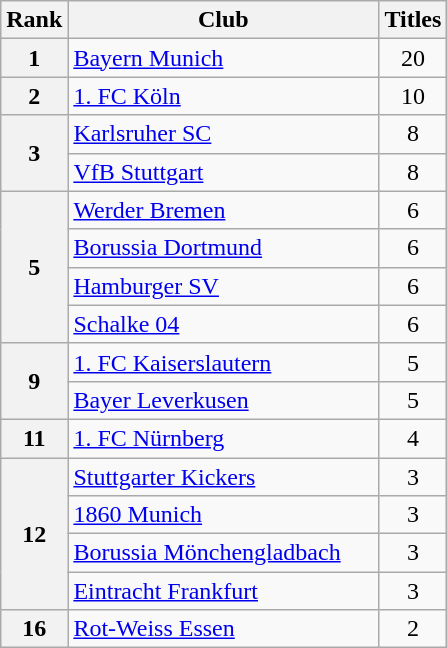<table class="wikitable sortable">
<tr>
<th>Rank</th>
<th style="width:200px">Club</th>
<th>Titles</th>
</tr>
<tr>
<th>1</th>
<td data-sort-value="Munich, Bayern"><a href='#'>Bayern Munich</a></td>
<td style="text-align:center">20</td>
</tr>
<tr>
<th>2</th>
<td data-sort-value="Koln"><a href='#'>1. FC Köln</a></td>
<td style="text-align:center">10</td>
</tr>
<tr>
<th rowspan="2">3</th>
<td data-sort-value="Karlsruhe"><a href='#'>Karlsruher SC</a></td>
<td style="text-align:center">8</td>
</tr>
<tr>
<td data-sort-value="Stuttgart, Vfb"><a href='#'>VfB Stuttgart</a></td>
<td style="text-align:center">8</td>
</tr>
<tr>
<th rowspan="4">5</th>
<td data-sort-value="Bremen"><a href='#'>Werder Bremen</a></td>
<td style="text-align:center">6</td>
</tr>
<tr>
<td data-sort-value="Dortmund"><a href='#'>Borussia Dortmund</a></td>
<td style="text-align:center">6</td>
</tr>
<tr>
<td data-sort-value="Hamburg"><a href='#'>Hamburger SV</a></td>
<td style="text-align:center">6</td>
</tr>
<tr>
<td data-sort-value="Schalke"><a href='#'>Schalke 04</a></td>
<td style="text-align:center">6</td>
</tr>
<tr>
<th rowspan="2">9</th>
<td data-sort-value="Kaiserslautern"><a href='#'>1. FC Kaiserslautern</a></td>
<td style="text-align:center">5</td>
</tr>
<tr>
<td data-sort-value="Leverkusen"><a href='#'>Bayer Leverkusen</a></td>
<td style="text-align:center">5</td>
</tr>
<tr>
<th>11</th>
<td data-sort-value="Nurnberg"><a href='#'>1. FC Nürnberg</a></td>
<td style="text-align:center">4</td>
</tr>
<tr>
<th rowspan="4">12</th>
<td data-sort-value="Stuttgart, Kickers"><a href='#'>Stuttgarter Kickers</a></td>
<td style="text-align:center">3</td>
</tr>
<tr>
<td data-sort-value="Munich, 1860"><a href='#'>1860 Munich</a></td>
<td style="text-align:center">3</td>
</tr>
<tr>
<td data-sort-value="Monchengladbach"><a href='#'>Borussia Mönchengladbach</a></td>
<td style="text-align:center">3</td>
</tr>
<tr>
<td data-sort-value="Frankfurt"><a href='#'>Eintracht Frankfurt</a></td>
<td style="text-align:center">3</td>
</tr>
<tr>
<th>16</th>
<td data-sort-value="Essen"><a href='#'>Rot-Weiss Essen</a></td>
<td style="text-align:center">2</td>
</tr>
</table>
